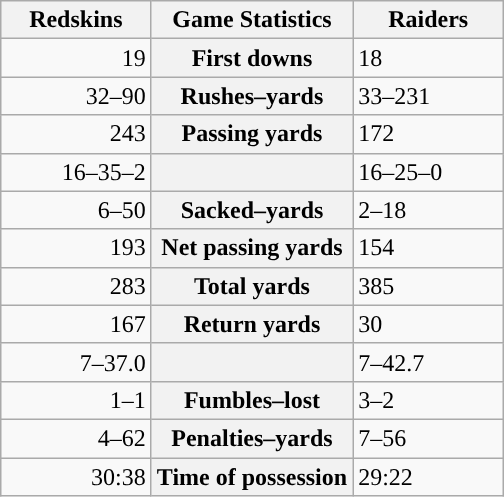<table class="wikitable" style="margin: 1em auto 1em auto">
<tr>
<th style="width:30%;">Redskins</th>
<th style="width:40%;">Game Statistics</th>
<th style="width:30%;">Raiders</th>
</tr>
<tr>
<td style="text-align:right;">19</td>
<th>First downs</th>
<td>18</td>
</tr>
<tr>
<td style="text-align:right;">32–90</td>
<th>Rushes–yards</th>
<td>33–231</td>
</tr>
<tr>
<td style="text-align:right;">243</td>
<th>Passing yards</th>
<td>172</td>
</tr>
<tr>
<td style="text-align:right;">16–35–2</td>
<th></th>
<td>16–25–0</td>
</tr>
<tr>
<td style="text-align:right;">6–50</td>
<th>Sacked–yards</th>
<td>2–18</td>
</tr>
<tr>
<td style="text-align:right;">193</td>
<th>Net passing yards</th>
<td>154</td>
</tr>
<tr>
<td style="text-align:right;">283</td>
<th>Total yards</th>
<td>385</td>
</tr>
<tr>
<td style="text-align:right;">167</td>
<th>Return yards</th>
<td>30</td>
</tr>
<tr>
<td style="text-align:right;">7–37.0</td>
<th></th>
<td>7–42.7</td>
</tr>
<tr>
<td style="text-align:right;">1–1</td>
<th>Fumbles–lost</th>
<td>3–2</td>
</tr>
<tr>
<td style="text-align:right;">4–62</td>
<th>Penalties–yards</th>
<td>7–56</td>
</tr>
<tr>
<td style="text-align:right;">30:38</td>
<th>Time of possession</th>
<td>29:22</td>
</tr>
</table>
